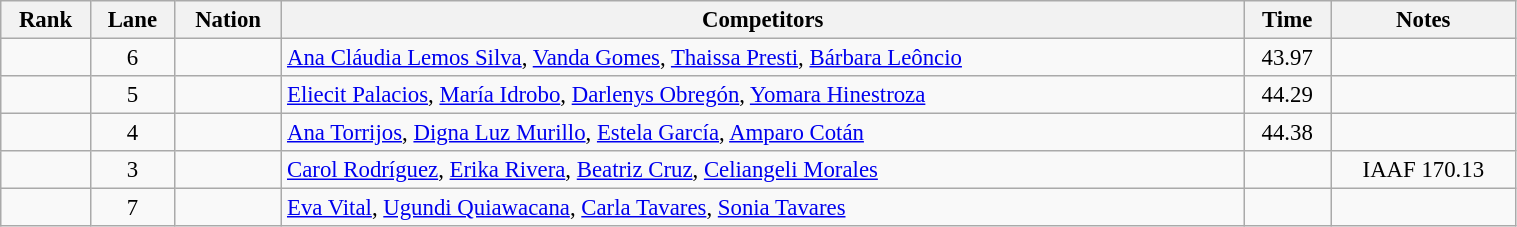<table class="wikitable sortable" width=80% style="text-align:center; font-size:95%">
<tr>
<th>Rank</th>
<th>Lane</th>
<th>Nation</th>
<th>Competitors</th>
<th>Time</th>
<th>Notes</th>
</tr>
<tr>
<td></td>
<td>6</td>
<td align=left></td>
<td align=left><a href='#'>Ana Cláudia Lemos Silva</a>, <a href='#'>Vanda Gomes</a>, <a href='#'>Thaissa Presti</a>, <a href='#'>Bárbara Leôncio</a></td>
<td>43.97</td>
<td></td>
</tr>
<tr>
<td></td>
<td>5</td>
<td align=left></td>
<td align=left><a href='#'>Eliecit Palacios</a>, <a href='#'>María Idrobo</a>, <a href='#'>Darlenys Obregón</a>, <a href='#'>Yomara Hinestroza</a></td>
<td>44.29</td>
<td></td>
</tr>
<tr>
<td></td>
<td>4</td>
<td align=left></td>
<td align=left><a href='#'>Ana Torrijos</a>, <a href='#'>Digna Luz Murillo</a>, <a href='#'>Estela García</a>, <a href='#'>Amparo Cotán</a></td>
<td>44.38</td>
<td></td>
</tr>
<tr>
<td></td>
<td>3</td>
<td align=left></td>
<td align=left><a href='#'>Carol Rodríguez</a>, <a href='#'>Erika Rivera</a>, <a href='#'>Beatriz Cruz</a>, <a href='#'>Celiangeli Morales</a></td>
<td></td>
<td>IAAF 170.13</td>
</tr>
<tr>
<td></td>
<td>7</td>
<td align=left></td>
<td align=left><a href='#'>Eva Vital</a>, <a href='#'>Ugundi Quiawacana</a>, <a href='#'>Carla Tavares</a>, <a href='#'>Sonia Tavares</a></td>
<td></td>
<td></td>
</tr>
</table>
